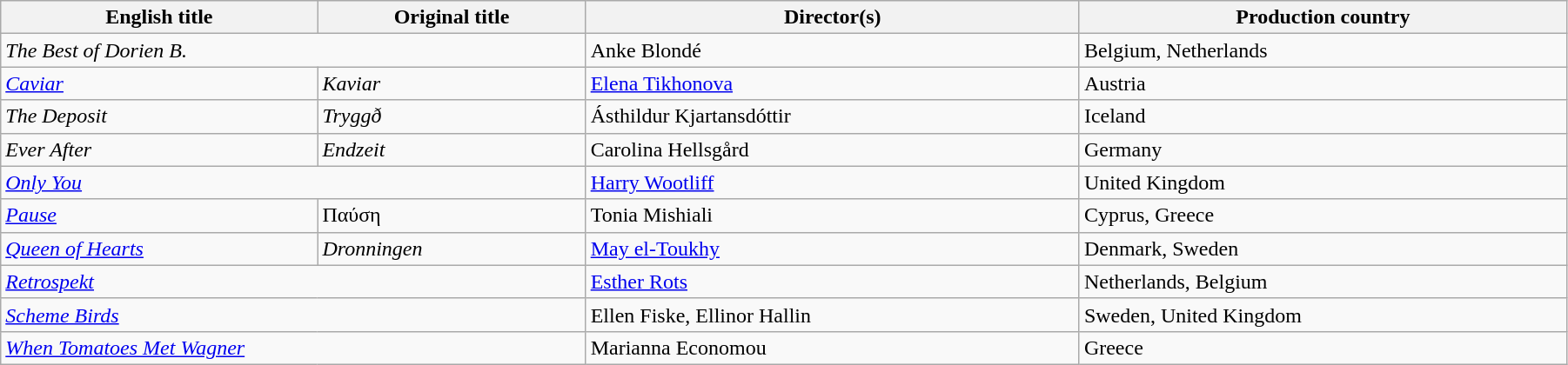<table class="wikitable" style="width:95%; margin-bottom:2px">
<tr>
<th>English title</th>
<th>Original title</th>
<th>Director(s)</th>
<th>Production country</th>
</tr>
<tr>
<td colspan="2"><em>The Best of Dorien B.</em></td>
<td>Anke Blondé</td>
<td>Belgium, Netherlands</td>
</tr>
<tr>
<td><em><a href='#'>Caviar</a></em></td>
<td><em>Kaviar</em></td>
<td><a href='#'>Elena Tikhonova</a></td>
<td>Austria</td>
</tr>
<tr>
<td><em>The Deposit</em></td>
<td><em>Tryggð</em></td>
<td>Ásthildur Kjartansdóttir</td>
<td>Iceland</td>
</tr>
<tr>
<td><em>Ever After</em></td>
<td><em>Endzeit</em></td>
<td>Carolina Hellsgård</td>
<td>Germany</td>
</tr>
<tr>
<td colspan="2"><em><a href='#'>Only You</a></em></td>
<td><a href='#'>Harry Wootliff</a></td>
<td>United Kingdom</td>
</tr>
<tr>
<td><em><a href='#'>Pause</a></em></td>
<td>Παύση</td>
<td>Tonia Mishiali</td>
<td>Cyprus, Greece</td>
</tr>
<tr>
<td><em><a href='#'>Queen of Hearts</a></em></td>
<td><em>Dronningen</em></td>
<td><a href='#'>May el-Toukhy</a></td>
<td>Denmark, Sweden</td>
</tr>
<tr>
<td colspan="2"><em><a href='#'>Retrospekt</a></em></td>
<td><a href='#'>Esther Rots</a></td>
<td>Netherlands, Belgium</td>
</tr>
<tr>
<td colspan="2"><em><a href='#'>Scheme Birds</a></em></td>
<td>Ellen Fiske, Ellinor Hallin</td>
<td>Sweden, United Kingdom</td>
</tr>
<tr>
<td colspan="2"><em><a href='#'>When Tomatoes Met Wagner</a></em></td>
<td>Marianna Economou</td>
<td>Greece</td>
</tr>
</table>
